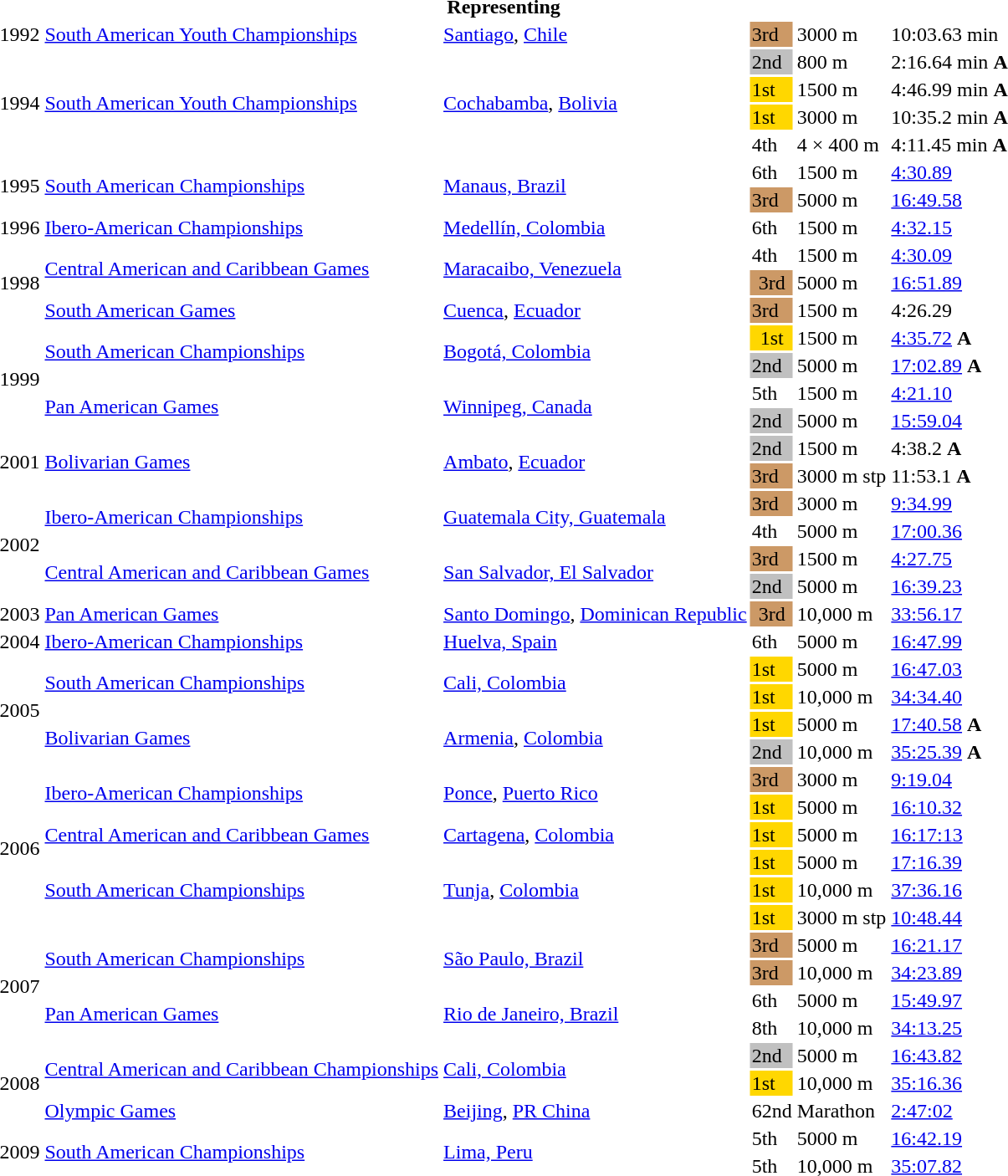<table>
<tr>
<th colspan="6">Representing </th>
</tr>
<tr>
<td>1992</td>
<td><a href='#'>South American Youth Championships</a></td>
<td><a href='#'>Santiago</a>, <a href='#'>Chile</a></td>
<td bgcolor=cc9966>3rd</td>
<td>3000 m</td>
<td>10:03.63 min</td>
</tr>
<tr>
<td rowspan=4>1994</td>
<td rowspan=4><a href='#'>South American Youth Championships</a></td>
<td rowspan=4><a href='#'>Cochabamba</a>, <a href='#'>Bolivia</a></td>
<td bgcolor=silver>2nd</td>
<td>800 m</td>
<td>2:16.64 min <strong>A</strong></td>
</tr>
<tr>
<td bgcolor=gold>1st</td>
<td>1500 m</td>
<td>4:46.99 min <strong>A</strong></td>
</tr>
<tr>
<td bgcolor=gold>1st</td>
<td>3000 m</td>
<td>10:35.2 min <strong>A</strong></td>
</tr>
<tr>
<td>4th</td>
<td>4 × 400 m</td>
<td>4:11.45 min <strong>A</strong></td>
</tr>
<tr>
<td rowspan=2>1995</td>
<td rowspan=2><a href='#'>South American Championships</a></td>
<td rowspan=2><a href='#'>Manaus, Brazil</a></td>
<td>6th</td>
<td>1500 m</td>
<td><a href='#'>4:30.89</a></td>
</tr>
<tr>
<td bgcolor="cc9966">3rd</td>
<td>5000 m</td>
<td><a href='#'>16:49.58</a></td>
</tr>
<tr>
<td>1996</td>
<td><a href='#'>Ibero-American Championships</a></td>
<td><a href='#'>Medellín, Colombia</a></td>
<td>6th</td>
<td>1500 m</td>
<td><a href='#'>4:32.15</a></td>
</tr>
<tr>
<td rowspan=3>1998</td>
<td rowspan=2><a href='#'>Central American and Caribbean Games</a></td>
<td rowspan=2><a href='#'>Maracaibo, Venezuela</a></td>
<td>4th</td>
<td>1500 m</td>
<td><a href='#'>4:30.09</a></td>
</tr>
<tr>
<td bgcolor="cc9966" align="center">3rd</td>
<td>5000 m</td>
<td><a href='#'>16:51.89</a></td>
</tr>
<tr>
<td><a href='#'>South American Games</a></td>
<td><a href='#'>Cuenca</a>, <a href='#'>Ecuador</a></td>
<td bgcolor=cc9966>3rd</td>
<td>1500 m</td>
<td>4:26.29</td>
</tr>
<tr>
<td rowspan=4>1999</td>
<td rowspan=2><a href='#'>South American Championships</a></td>
<td rowspan=2><a href='#'>Bogotá, Colombia</a></td>
<td bgcolor="gold" align="center">1st</td>
<td>1500 m</td>
<td><a href='#'>4:35.72</a> <strong>A</strong></td>
</tr>
<tr>
<td bgcolor="silver">2nd</td>
<td>5000 m</td>
<td><a href='#'>17:02.89</a> <strong>A</strong></td>
</tr>
<tr>
<td rowspan=2><a href='#'>Pan American Games</a></td>
<td rowspan=2><a href='#'>Winnipeg, Canada</a></td>
<td>5th</td>
<td>1500 m</td>
<td><a href='#'>4:21.10</a></td>
</tr>
<tr>
<td bgcolor="silver">2nd</td>
<td>5000 m</td>
<td><a href='#'>15:59.04</a></td>
</tr>
<tr>
<td rowspan=2>2001</td>
<td rowspan=2><a href='#'>Bolivarian Games</a></td>
<td rowspan=2><a href='#'>Ambato</a>, <a href='#'>Ecuador</a></td>
<td bgcolor=silver>2nd</td>
<td>1500 m</td>
<td>4:38.2 <strong>A</strong></td>
</tr>
<tr>
<td bgcolor=cc9966>3rd</td>
<td>3000 m stp</td>
<td>11:53.1 <strong>A</strong></td>
</tr>
<tr>
<td rowspan=4>2002</td>
<td rowspan=2><a href='#'>Ibero-American Championships</a></td>
<td rowspan=2><a href='#'>Guatemala City, Guatemala</a></td>
<td bgcolor=cc9966>3rd</td>
<td>3000 m</td>
<td><a href='#'>9:34.99</a></td>
</tr>
<tr>
<td>4th</td>
<td>5000 m</td>
<td><a href='#'>17:00.36</a></td>
</tr>
<tr>
<td rowspan=2><a href='#'>Central American and Caribbean Games</a></td>
<td rowspan=2><a href='#'>San Salvador, El Salvador</a></td>
<td bgcolor="cc9966">3rd</td>
<td>1500 m</td>
<td><a href='#'>4:27.75</a></td>
</tr>
<tr>
<td bgcolor="silver">2nd</td>
<td>5000 m</td>
<td><a href='#'>16:39.23</a></td>
</tr>
<tr>
<td>2003</td>
<td><a href='#'>Pan American Games</a></td>
<td><a href='#'>Santo Domingo</a>, <a href='#'>Dominican Republic</a></td>
<td bgcolor="cc9966" align="center">3rd</td>
<td>10,000 m</td>
<td><a href='#'>33:56.17</a></td>
</tr>
<tr>
<td>2004</td>
<td><a href='#'>Ibero-American Championships</a></td>
<td><a href='#'>Huelva, Spain</a></td>
<td>6th</td>
<td>5000 m</td>
<td><a href='#'>16:47.99</a></td>
</tr>
<tr>
<td rowspan=4>2005</td>
<td rowspan=2><a href='#'>South American Championships</a></td>
<td rowspan=2><a href='#'>Cali, Colombia</a></td>
<td bgcolor="gold">1st</td>
<td>5000 m</td>
<td><a href='#'>16:47.03</a></td>
</tr>
<tr>
<td bgcolor="gold">1st</td>
<td>10,000 m</td>
<td><a href='#'>34:34.40</a></td>
</tr>
<tr>
<td rowspan=2><a href='#'>Bolivarian Games</a></td>
<td rowspan=2><a href='#'>Armenia</a>, <a href='#'>Colombia</a></td>
<td bgcolor=gold>1st</td>
<td>5000 m</td>
<td><a href='#'>17:40.58</a> <strong>A</strong></td>
</tr>
<tr>
<td bgcolor=silver>2nd</td>
<td>10,000 m</td>
<td><a href='#'>35:25.39</a> <strong>A</strong></td>
</tr>
<tr>
<td rowspan=6>2006</td>
<td rowspan=2><a href='#'>Ibero-American Championships</a></td>
<td rowspan=2><a href='#'>Ponce</a>, <a href='#'>Puerto Rico</a></td>
<td bgcolor=cc9966>3rd</td>
<td>3000 m</td>
<td><a href='#'>9:19.04</a></td>
</tr>
<tr>
<td bgcolor=gold>1st</td>
<td>5000 m</td>
<td><a href='#'>16:10.32</a></td>
</tr>
<tr>
<td><a href='#'>Central American and Caribbean Games</a></td>
<td><a href='#'>Cartagena</a>, <a href='#'>Colombia</a></td>
<td bgcolor="gold">1st</td>
<td>5000 m</td>
<td><a href='#'>16:17:13</a></td>
</tr>
<tr>
<td rowspan=3><a href='#'>South American Championships</a></td>
<td rowspan=3><a href='#'>Tunja</a>, <a href='#'>Colombia</a></td>
<td bgcolor="gold">1st</td>
<td>5000 m</td>
<td><a href='#'>17:16.39</a></td>
</tr>
<tr>
<td bgcolor="gold">1st</td>
<td>10,000 m</td>
<td><a href='#'>37:36.16</a></td>
</tr>
<tr>
<td bgcolor="gold">1st</td>
<td>3000 m stp</td>
<td><a href='#'>10:48.44</a></td>
</tr>
<tr>
<td rowspan=4>2007</td>
<td rowspan=2><a href='#'>South American Championships</a></td>
<td rowspan=2><a href='#'>São Paulo, Brazil</a></td>
<td bgcolor="cc9966">3rd</td>
<td>5000 m</td>
<td><a href='#'>16:21.17</a></td>
</tr>
<tr>
<td bgcolor="cc9966">3rd</td>
<td>10,000 m</td>
<td><a href='#'>34:23.89</a></td>
</tr>
<tr>
<td rowspan=2><a href='#'>Pan American Games</a></td>
<td rowspan=2><a href='#'>Rio de Janeiro, Brazil</a></td>
<td>6th</td>
<td>5000 m</td>
<td><a href='#'>15:49.97</a></td>
</tr>
<tr>
<td>8th</td>
<td>10,000 m</td>
<td><a href='#'>34:13.25</a></td>
</tr>
<tr>
<td rowspan=3>2008</td>
<td rowspan=2><a href='#'>Central American and Caribbean Championships</a></td>
<td rowspan=2><a href='#'>Cali, Colombia</a></td>
<td bgcolor=silver>2nd</td>
<td>5000 m</td>
<td><a href='#'>16:43.82</a></td>
</tr>
<tr>
<td bgcolor=gold>1st</td>
<td>10,000 m</td>
<td><a href='#'>35:16.36</a></td>
</tr>
<tr>
<td><a href='#'>Olympic Games</a></td>
<td><a href='#'>Beijing</a>, <a href='#'>PR China</a></td>
<td>62nd</td>
<td>Marathon</td>
<td><a href='#'>2:47:02</a></td>
</tr>
<tr>
<td rowspan=2>2009</td>
<td rowspan=2><a href='#'>South American Championships</a></td>
<td rowspan=2><a href='#'>Lima, Peru</a></td>
<td>5th</td>
<td>5000 m</td>
<td><a href='#'>16:42.19</a></td>
</tr>
<tr>
<td>5th</td>
<td>10,000 m</td>
<td><a href='#'>35:07.82</a></td>
</tr>
</table>
